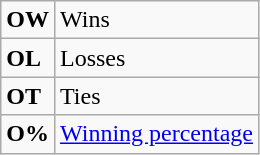<table class="wikitable">
<tr>
<td><strong>OW</strong></td>
<td>Wins</td>
</tr>
<tr>
<td><strong>OL</strong></td>
<td>Losses</td>
</tr>
<tr>
<td><strong>OT</strong></td>
<td>Ties</td>
</tr>
<tr>
<td align="center"><strong>O%</strong></td>
<td><a href='#'>Winning percentage</a></td>
</tr>
</table>
